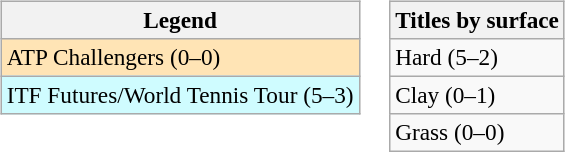<table>
<tr valign=top>
<td><br><table class="wikitable" style="font-size:97%">
<tr>
<th>Legend</th>
</tr>
<tr style="background:moccasin;">
<td>ATP Challengers (0–0)</td>
</tr>
<tr style="background:#cffcff;">
<td>ITF Futures/World Tennis Tour (5–3)</td>
</tr>
</table>
</td>
<td><br><table class="wikitable" style="font-size:97%">
<tr>
<th>Titles by surface</th>
</tr>
<tr>
<td>Hard (5–2)</td>
</tr>
<tr>
<td>Clay (0–1)</td>
</tr>
<tr>
<td>Grass (0–0)</td>
</tr>
</table>
</td>
</tr>
</table>
